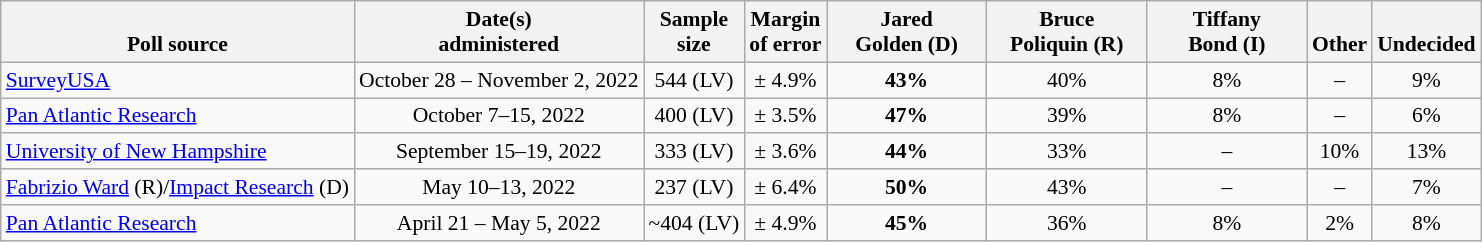<table class="wikitable" style="font-size:90%;text-align:center;">
<tr valign=bottom>
<th>Poll source</th>
<th>Date(s)<br>administered</th>
<th>Sample<br>size</th>
<th>Margin<br>of error</th>
<th style="width:100px;">Jared<br>Golden (D)</th>
<th style="width:100px;">Bruce<br>Poliquin (R)</th>
<th style="width:100px;">Tiffany<br>Bond (I)</th>
<th>Other</th>
<th>Undecided</th>
</tr>
<tr>
<td style="text-align:left;"><a href='#'>SurveyUSA</a></td>
<td>October 28 – November 2, 2022</td>
<td>544 (LV)</td>
<td>± 4.9%</td>
<td><strong>43%</strong></td>
<td>40%</td>
<td>8%</td>
<td>–</td>
<td>9%</td>
</tr>
<tr>
<td style="text-align:left;"><a href='#'>Pan Atlantic Research</a></td>
<td>October 7–15, 2022</td>
<td>400 (LV)</td>
<td>± 3.5%</td>
<td><strong>47%</strong></td>
<td>39%</td>
<td>8%</td>
<td>–</td>
<td>6%</td>
</tr>
<tr>
<td style="text-align:left;"><a href='#'>University of New Hampshire</a></td>
<td>September 15–19, 2022</td>
<td>333 (LV)</td>
<td>± 3.6%</td>
<td><strong>44%</strong></td>
<td>33%</td>
<td>–</td>
<td>10%</td>
<td>13%</td>
</tr>
<tr>
<td style="text-align:left;"><a href='#'>Fabrizio Ward</a> (R)/<a href='#'>Impact Research</a> (D)</td>
<td>May 10–13, 2022</td>
<td>237 (LV)</td>
<td>± 6.4%</td>
<td><strong>50%</strong></td>
<td>43%</td>
<td>–</td>
<td>–</td>
<td>7%</td>
</tr>
<tr>
<td style="text-align:left;"><a href='#'>Pan Atlantic Research</a></td>
<td>April 21 – May 5, 2022</td>
<td>~404 (LV)</td>
<td>± 4.9%</td>
<td><strong>45%</strong></td>
<td>36%</td>
<td>8%</td>
<td>2%</td>
<td>8%</td>
</tr>
</table>
